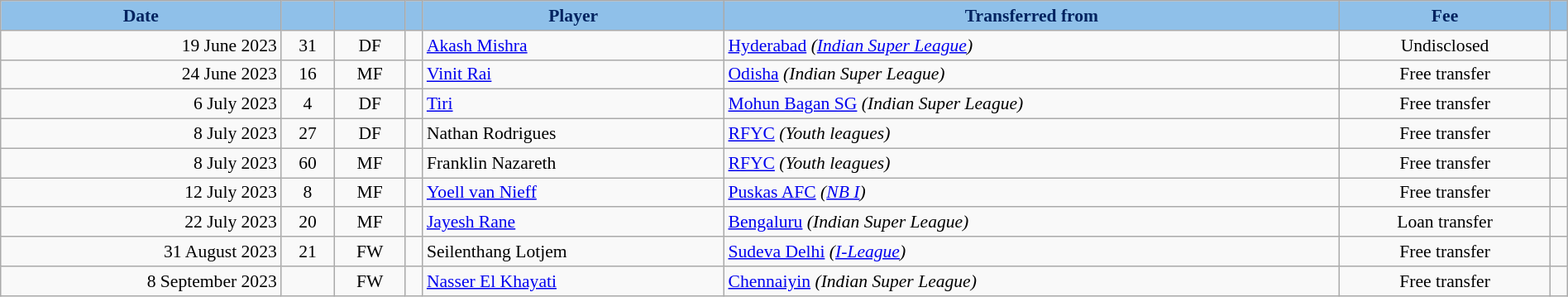<table class="wikitable sortable" style="text-align:center; font-size:90%; width:100%;">
<tr>
<th style="background-color:#8FC0E9; color:#022360;">Date</th>
<th style="background-color:#8FC0E9; color:#022360;"></th>
<th style="background-color:#8FC0E9; color:#022360;"></th>
<th style="background-color:#8FC0E9; color:#022360;"></th>
<th style="background-color:#8FC0E9; color:#022360;">Player</th>
<th style="background-color:#8FC0E9; color:#022360;">Transferred from</th>
<th style="background-color:#8FC0E9; color:#022360;">Fee</th>
<th style="background-color:#8FC0E9; color:#022360;" class="unsortable"></th>
</tr>
<tr>
<td style="text-align:right;">19 June 2023</td>
<td>31</td>
<td>DF</td>
<td></td>
<td style="text-align:left;"><a href='#'>Akash Mishra</a></td>
<td style="text-align:left;"> <a href='#'>Hyderabad</a> <em>(<a href='#'>Indian Super League</a>)</em></td>
<td>Undisclosed</td>
<td></td>
</tr>
<tr>
<td style="text-align:right;">24 June 2023</td>
<td>16</td>
<td>MF</td>
<td></td>
<td style="text-align:left;"><a href='#'>Vinit Rai</a></td>
<td style="text-align:left;"> <a href='#'>Odisha</a> <em>(Indian Super League)</em></td>
<td>Free transfer</td>
<td></td>
</tr>
<tr>
<td style="text-align:right;">6 July 2023</td>
<td>4</td>
<td>DF</td>
<td></td>
<td style="text-align:left;"><a href='#'>Tiri</a></td>
<td style="text-align:left;"> <a href='#'>Mohun Bagan SG</a> <em>(Indian Super League)</em></td>
<td>Free transfer</td>
<td></td>
</tr>
<tr>
<td style="text-align:right;">8 July 2023</td>
<td>27</td>
<td>DF</td>
<td></td>
<td style="text-align:left;">Nathan Rodrigues</td>
<td style="text-align:left;"> <a href='#'>RFYC</a> <em>(Youth leagues)</em></td>
<td>Free transfer</td>
<td></td>
</tr>
<tr>
<td style="text-align:right;">8 July 2023</td>
<td>60</td>
<td>MF</td>
<td></td>
<td style="text-align:left;">Franklin Nazareth</td>
<td style="text-align:left;"> <a href='#'>RFYC</a> <em>(Youth leagues)</em></td>
<td>Free transfer</td>
<td></td>
</tr>
<tr>
<td style="text-align:right;">12 July 2023</td>
<td>8</td>
<td>MF</td>
<td></td>
<td style="text-align:left;"><a href='#'>Yoell van Nieff</a></td>
<td style="text-align:left;"> <a href='#'>Puskas AFC</a> <em>(<a href='#'>NB I</a>)</em></td>
<td>Free transfer</td>
<td></td>
</tr>
<tr>
<td style="text-align:right;">22 July 2023</td>
<td>20</td>
<td>MF</td>
<td></td>
<td style="text-align:left;"><a href='#'>Jayesh Rane</a></td>
<td style="text-align:left;"> <a href='#'>Bengaluru</a> <em>(Indian Super League)</em></td>
<td>Loan transfer</td>
<td></td>
</tr>
<tr>
<td style="text-align:right;">31 August 2023</td>
<td>21</td>
<td>FW</td>
<td></td>
<td style="text-align:left;">Seilenthang Lotjem</td>
<td style="text-align:left;"> <a href='#'>Sudeva Delhi</a> <em>(<a href='#'>I-League</a>)</em></td>
<td>Free transfer</td>
<td></td>
</tr>
<tr>
<td style="text-align:right;">8 September 2023</td>
<td></td>
<td>FW</td>
<td></td>
<td style="text-align:left;"><a href='#'>Nasser El Khayati</a></td>
<td style="text-align:left;"> <a href='#'>Chennaiyin</a> <em>(Indian Super League)</em></td>
<td>Free transfer</td>
<td></td>
</tr>
</table>
